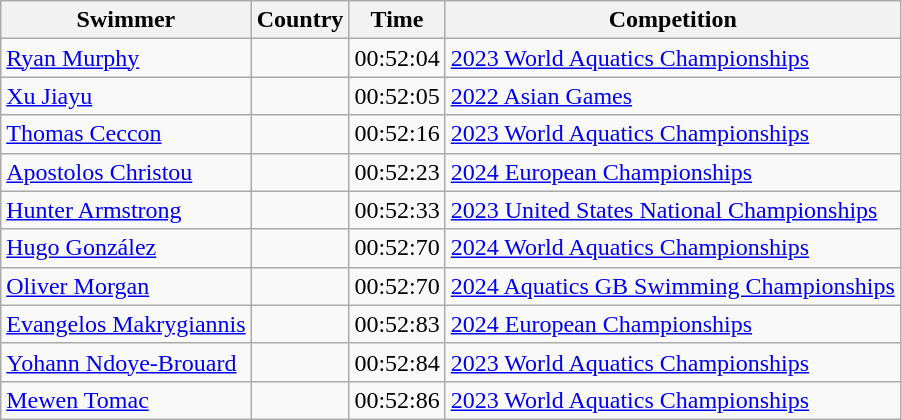<table class="wikitable sortable mw-collapsible">
<tr>
<th scope="col">Swimmer</th>
<th scope="col">Country</th>
<th scope="col">Time</th>
<th scope="col">Competition</th>
</tr>
<tr>
<td><a href='#'>Ryan Murphy</a></td>
<td></td>
<td>00:52:04</td>
<td><a href='#'>2023 World Aquatics Championships</a></td>
</tr>
<tr>
<td><a href='#'>Xu Jiayu</a></td>
<td></td>
<td>00:52:05</td>
<td><a href='#'>2022 Asian Games</a></td>
</tr>
<tr>
<td><a href='#'>Thomas Ceccon</a></td>
<td></td>
<td>00:52:16</td>
<td><a href='#'>2023 World Aquatics Championships</a></td>
</tr>
<tr>
<td><a href='#'>Apostolos Christou</a></td>
<td></td>
<td>00:52:23</td>
<td><a href='#'>2024 European Championships</a></td>
</tr>
<tr>
<td><a href='#'>Hunter Armstrong</a></td>
<td></td>
<td>00:52:33</td>
<td><a href='#'>2023 United States National Championships</a></td>
</tr>
<tr>
<td><a href='#'>Hugo González</a></td>
<td></td>
<td>00:52:70</td>
<td><a href='#'>2024 World Aquatics Championships</a></td>
</tr>
<tr>
<td><a href='#'>Oliver Morgan</a></td>
<td></td>
<td>00:52:70</td>
<td><a href='#'>2024 Aquatics GB Swimming Championships</a></td>
</tr>
<tr>
<td><a href='#'>Evangelos Makrygiannis</a></td>
<td></td>
<td>00:52:83</td>
<td><a href='#'>2024 European Championships</a></td>
</tr>
<tr>
<td><a href='#'>Yohann Ndoye-Brouard</a></td>
<td></td>
<td>00:52:84</td>
<td><a href='#'>2023 World Aquatics Championships</a></td>
</tr>
<tr>
<td><a href='#'>Mewen Tomac</a></td>
<td></td>
<td>00:52:86</td>
<td><a href='#'>2023 World Aquatics Championships</a></td>
</tr>
</table>
